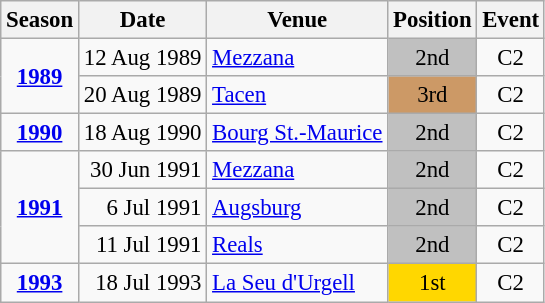<table class="wikitable" style="text-align:center; font-size:95%;">
<tr>
<th>Season</th>
<th>Date</th>
<th>Venue</th>
<th>Position</th>
<th>Event</th>
</tr>
<tr>
<td rowspan=2><strong><a href='#'>1989</a></strong></td>
<td align=right>12 Aug 1989</td>
<td align=left><a href='#'>Mezzana</a></td>
<td bgcolor=silver>2nd</td>
<td>C2</td>
</tr>
<tr>
<td align=right>20 Aug 1989</td>
<td align=left><a href='#'>Tacen</a></td>
<td bgcolor=cc9966>3rd</td>
<td>C2</td>
</tr>
<tr>
<td><strong><a href='#'>1990</a></strong></td>
<td align=right>18 Aug 1990</td>
<td align=left><a href='#'>Bourg St.-Maurice</a></td>
<td bgcolor=silver>2nd</td>
<td>C2</td>
</tr>
<tr>
<td rowspan=3><strong><a href='#'>1991</a></strong></td>
<td align=right>30 Jun 1991</td>
<td align=left><a href='#'>Mezzana</a></td>
<td bgcolor=silver>2nd</td>
<td>C2</td>
</tr>
<tr>
<td align=right>6 Jul 1991</td>
<td align=left><a href='#'>Augsburg</a></td>
<td bgcolor=silver>2nd</td>
<td>C2</td>
</tr>
<tr>
<td align=right>11 Jul 1991</td>
<td align=left><a href='#'>Reals</a></td>
<td bgcolor=silver>2nd</td>
<td>C2</td>
</tr>
<tr>
<td><strong><a href='#'>1993</a></strong></td>
<td align=right>18 Jul 1993</td>
<td align=left><a href='#'>La Seu d'Urgell</a></td>
<td bgcolor=gold>1st</td>
<td>C2</td>
</tr>
</table>
